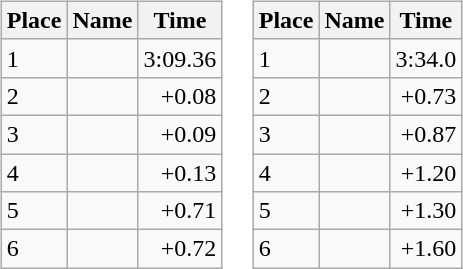<table border="0">
<tr>
<td valign="top"><br><table class="wikitable">
<tr>
<th>Place</th>
<th>Name</th>
<th>Time</th>
</tr>
<tr>
<td>1</td>
<td></td>
<td align="right">3:09.36</td>
</tr>
<tr>
<td>2</td>
<td></td>
<td align="right">+0.08</td>
</tr>
<tr>
<td>3</td>
<td></td>
<td align="right">+0.09</td>
</tr>
<tr>
<td>4</td>
<td></td>
<td align="right">+0.13</td>
</tr>
<tr>
<td>5</td>
<td></td>
<td align="right">+0.71</td>
</tr>
<tr>
<td>6</td>
<td></td>
<td align="right">+0.72</td>
</tr>
</table>
</td>
<td valign="top"><br><table class="wikitable">
<tr>
<th>Place</th>
<th>Name</th>
<th>Time</th>
</tr>
<tr>
<td>1</td>
<td></td>
<td align="right">3:34.0</td>
</tr>
<tr>
<td>2</td>
<td></td>
<td align="right">+0.73</td>
</tr>
<tr>
<td>3</td>
<td></td>
<td align="right">+0.87</td>
</tr>
<tr>
<td>4</td>
<td></td>
<td align="right">+1.20</td>
</tr>
<tr>
<td>5</td>
<td></td>
<td align="right">+1.30</td>
</tr>
<tr>
<td>6</td>
<td></td>
<td align="right">+1.60</td>
</tr>
</table>
</td>
</tr>
</table>
